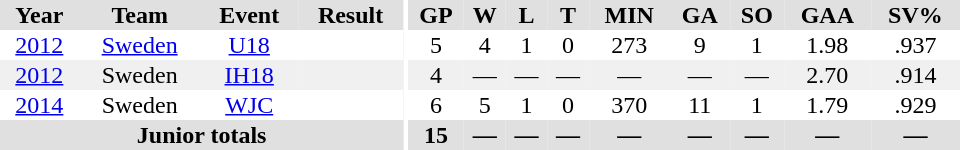<table border="0" cellpadding="1" cellspacing="0" ID="Table3" style="text-align:center; width:40em">
<tr ALIGN="center" bgcolor="#e0e0e0">
<th>Year</th>
<th>Team</th>
<th>Event</th>
<th>Result</th>
<th rowspan="99" bgcolor="#ffffff"></th>
<th>GP</th>
<th>W</th>
<th>L</th>
<th>T</th>
<th>MIN</th>
<th>GA</th>
<th>SO</th>
<th>GAA</th>
<th>SV%</th>
</tr>
<tr ALIGN="center">
<td><a href='#'>2012</a></td>
<td><a href='#'>Sweden</a></td>
<td><a href='#'>U18</a></td>
<td></td>
<td>5</td>
<td>4</td>
<td>1</td>
<td>0</td>
<td>273</td>
<td>9</td>
<td>1</td>
<td>1.98</td>
<td>.937</td>
</tr>
<tr ALIGN="center" bgcolor="#f0f0f0">
<td><a href='#'>2012</a></td>
<td>Sweden</td>
<td><a href='#'>IH18</a></td>
<td></td>
<td>4</td>
<td>—</td>
<td>—</td>
<td>—</td>
<td>—</td>
<td>—</td>
<td>—</td>
<td>2.70</td>
<td>.914</td>
</tr>
<tr ALIGN="center">
<td><a href='#'>2014</a></td>
<td>Sweden</td>
<td><a href='#'>WJC</a></td>
<td></td>
<td>6</td>
<td>5</td>
<td>1</td>
<td>0</td>
<td>370</td>
<td>11</td>
<td>1</td>
<td>1.79</td>
<td>.929</td>
</tr>
<tr ALIGN="center" bgcolor="#e0e0e0">
<th colspan=4>Junior totals</th>
<th>15</th>
<th>—</th>
<th>—</th>
<th>—</th>
<th>—</th>
<th>—</th>
<th>—</th>
<th>—</th>
<th>—</th>
</tr>
</table>
